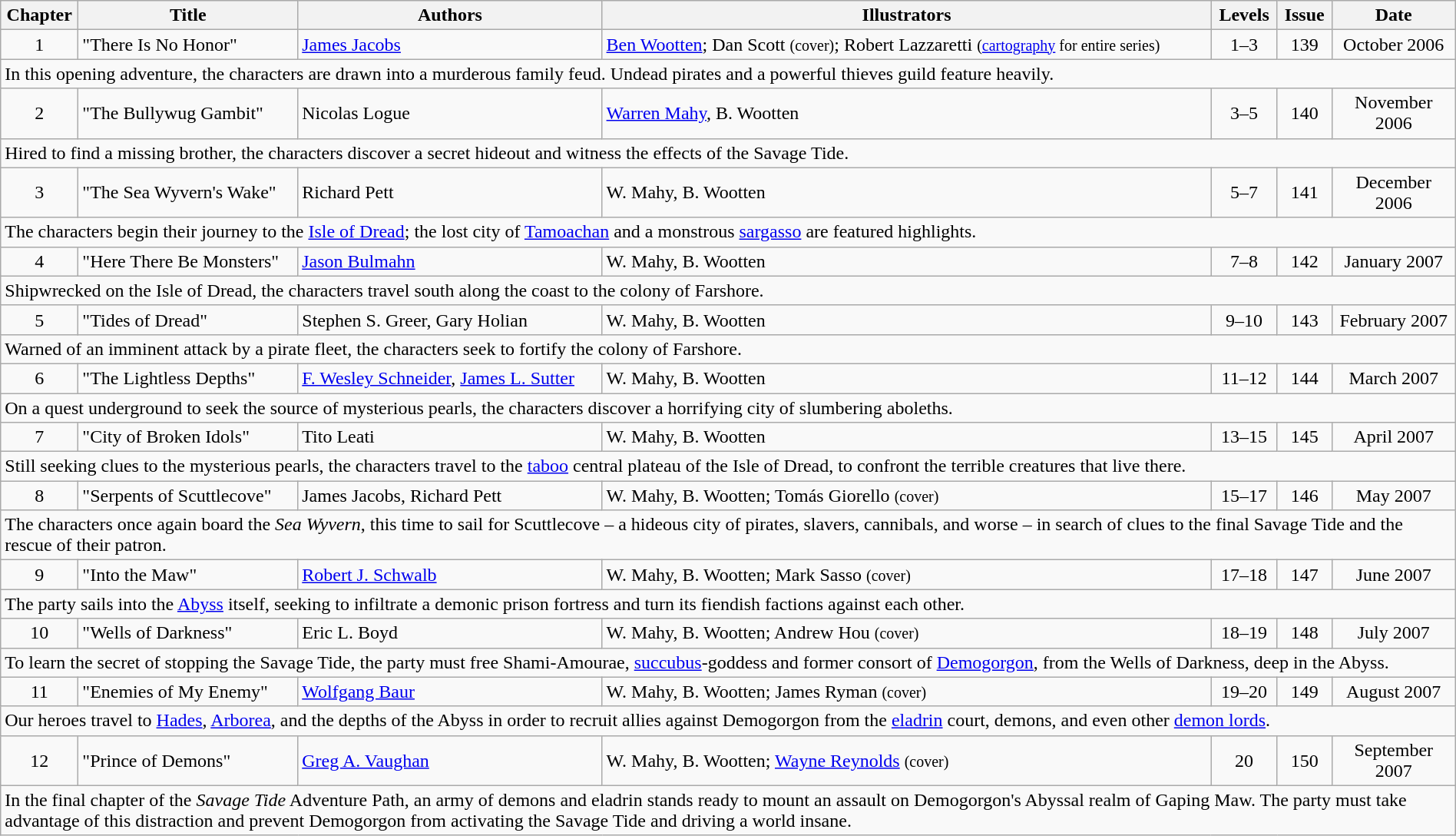<table class="wikitable" style="width:100%;">
<tr>
<th width="60">Chapter</th>
<th>Title</th>
<th>Authors</th>
<th>Illustrators</th>
<th width="50">Levels</th>
<th width="40">Issue</th>
<th width="100">Date</th>
</tr>
<tr>
<td style="text-align: center;">1</td>
<td>"There Is No Honor"</td>
<td><a href='#'>James Jacobs</a></td>
<td style=white-space:nowrap><a href='#'>Ben Wootten</a>; Dan Scott <small>(cover)</small>; Robert Lazzaretti <small>(<a href='#'>cartography</a> for entire series)</small></td>
<td style="text-align: center;">1–3</td>
<td style="text-align: center;">139</td>
<td style="text-align: center;">October 2006</td>
</tr>
<tr>
<td colspan="7">In this opening adventure, the characters are drawn into a murderous family feud. Undead pirates and a powerful thieves guild feature heavily.</td>
</tr>
<tr>
<td style="text-align: center;">2</td>
<td>"The Bullywug Gambit"</td>
<td>Nicolas Logue</td>
<td><a href='#'>Warren Mahy</a>, B. Wootten</td>
<td style="text-align: center;">3–5</td>
<td style="text-align: center;">140</td>
<td style="text-align: center;">November 2006</td>
</tr>
<tr>
<td colspan="7">Hired to find a missing brother, the characters discover a secret hideout and witness the effects of the Savage Tide.</td>
</tr>
<tr>
<td style="text-align: center;">3</td>
<td style=white-space:nowrap>"The Sea Wyvern's Wake"</td>
<td>Richard Pett</td>
<td>W. Mahy, B. Wootten</td>
<td style="text-align: center;">5–7</td>
<td style="text-align: center;">141</td>
<td style="text-align: center;">December 2006</td>
</tr>
<tr>
<td colspan="7">The characters begin their journey to the <a href='#'>Isle of Dread</a>; the lost city of <a href='#'>Tamoachan</a> and a monstrous <a href='#'>sargasso</a> are featured highlights.</td>
</tr>
<tr>
<td style="text-align: center;">4</td>
<td>"Here There Be Monsters"</td>
<td><a href='#'>Jason Bulmahn</a></td>
<td>W. Mahy, B. Wootten</td>
<td style="text-align: center;">7–8</td>
<td style="text-align: center;">142</td>
<td style="text-align: center;">January 2007</td>
</tr>
<tr>
<td colspan="7">Shipwrecked on the Isle of Dread, the characters travel south along the coast to the colony of Farshore.</td>
</tr>
<tr>
<td style="text-align: center;">5</td>
<td>"Tides of Dread"</td>
<td>Stephen S. Greer, Gary Holian</td>
<td>W. Mahy, B. Wootten</td>
<td style="text-align: center;">9–10</td>
<td style="text-align: center;">143</td>
<td style="text-align: center;">February 2007</td>
</tr>
<tr>
<td colspan="7">Warned of an imminent attack by a pirate fleet, the characters seek to fortify the colony of Farshore.</td>
</tr>
<tr>
<td style="text-align: center;">6</td>
<td>"The Lightless Depths"</td>
<td style=white-space:nowrap><a href='#'>F. Wesley Schneider</a>, <a href='#'>James L. Sutter</a></td>
<td>W. Mahy, B. Wootten</td>
<td style="text-align: center;">11–12</td>
<td style="text-align: center;">144</td>
<td style="text-align: center;">March 2007</td>
</tr>
<tr>
<td colspan="7">On a quest underground to seek the source of mysterious pearls, the characters discover a horrifying city of slumbering aboleths.</td>
</tr>
<tr>
<td style="text-align: center;">7</td>
<td>"City of Broken Idols"</td>
<td>Tito Leati</td>
<td>W. Mahy, B. Wootten</td>
<td style="text-align: center;">13–15</td>
<td style="text-align: center;">145</td>
<td style="text-align: center;">April 2007</td>
</tr>
<tr>
<td colspan="7">Still seeking clues to the mysterious pearls, the characters travel to the <a href='#'>taboo</a> central plateau of the Isle of Dread, to confront the terrible creatures that live there.</td>
</tr>
<tr>
<td style="text-align: center;">8</td>
<td>"Serpents of Scuttlecove"</td>
<td>James Jacobs, Richard Pett</td>
<td>W. Mahy, B. Wootten; Tomás Giorello <small>(cover)</small></td>
<td style="text-align: center;">15–17</td>
<td style="text-align: center;">146</td>
<td style="text-align: center;">May 2007</td>
</tr>
<tr>
<td colspan="7">The characters once again board the <em>Sea Wyvern</em>, this time to sail for Scuttlecove – a hideous city of pirates, slavers, cannibals, and worse – in search of clues to the final Savage Tide and the rescue of their patron.</td>
</tr>
<tr>
<td style="text-align: center;">9</td>
<td>"Into the Maw"</td>
<td><a href='#'>Robert J. Schwalb</a></td>
<td>W. Mahy, B. Wootten; Mark Sasso <small>(cover)</small></td>
<td style="text-align: center;">17–18</td>
<td style="text-align: center;">147</td>
<td style="text-align: center;">June 2007</td>
</tr>
<tr>
<td colspan="7">The party sails into the <a href='#'>Abyss</a> itself, seeking to infiltrate a demonic prison fortress and turn its fiendish factions against each other.</td>
</tr>
<tr>
<td style="text-align: center;">10</td>
<td>"Wells of Darkness"</td>
<td>Eric L. Boyd</td>
<td>W. Mahy, B. Wootten; Andrew Hou <small>(cover)</small></td>
<td style="text-align: center;">18–19</td>
<td style="text-align: center;">148</td>
<td style="text-align: center;">July 2007</td>
</tr>
<tr>
<td colspan="7">To learn the secret of stopping the Savage Tide, the party must free Shami-Amourae, <a href='#'>succubus</a>-goddess and former consort of <a href='#'>Demogorgon</a>, from the Wells of Darkness, deep in the Abyss.</td>
</tr>
<tr>
<td style="text-align: center;">11</td>
<td>"Enemies of My Enemy"</td>
<td><a href='#'>Wolfgang Baur</a></td>
<td>W. Mahy, B. Wootten; James Ryman <small>(cover)</small></td>
<td style="text-align: center;">19–20</td>
<td style="text-align: center;">149</td>
<td style="text-align: center;">August 2007</td>
</tr>
<tr>
<td colspan="7">Our heroes travel to <a href='#'>Hades</a>, <a href='#'>Arborea</a>, and the depths of the Abyss in order to recruit allies against Demogorgon from the <a href='#'>eladrin</a> court, demons, and even other <a href='#'>demon lords</a>.</td>
</tr>
<tr>
<td style="text-align: center;">12</td>
<td>"Prince of Demons"</td>
<td><a href='#'>Greg A. Vaughan</a></td>
<td>W. Mahy, B. Wootten; <a href='#'>Wayne Reynolds</a> <small>(cover)</small></td>
<td style="text-align: center;">20</td>
<td style="text-align: center;">150</td>
<td style="text-align: center;">September 2007</td>
</tr>
<tr>
<td colspan="7">In the final chapter of the <em>Savage Tide</em> Adventure Path, an army of demons and eladrin stands ready to mount an assault on Demogorgon's Abyssal realm of Gaping Maw. The party must take advantage of this distraction and prevent Demogorgon from activating the Savage Tide and driving a world insane.</td>
</tr>
</table>
